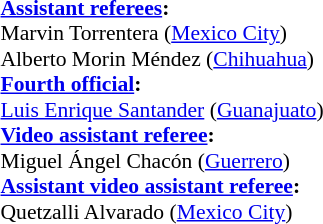<table width=100% style="font-size:90%">
<tr>
<td><br><strong><a href='#'>Assistant referees</a>:</strong>
<br>Marvin Torrentera (<a href='#'>Mexico City</a>)
<br>Alberto Morin Méndez (<a href='#'>Chihuahua</a>)
<br><strong><a href='#'>Fourth official</a>:</strong>
<br><a href='#'>Luis Enrique Santander</a> (<a href='#'>Guanajuato</a>)
<br><strong><a href='#'>Video assistant referee</a>:</strong>
<br>Miguel Ángel Chacón (<a href='#'>Guerrero</a>)
<br><strong><a href='#'>Assistant video assistant referee</a>:</strong>
<br>Quetzalli Alvarado (<a href='#'>Mexico City</a>)</td>
</tr>
</table>
